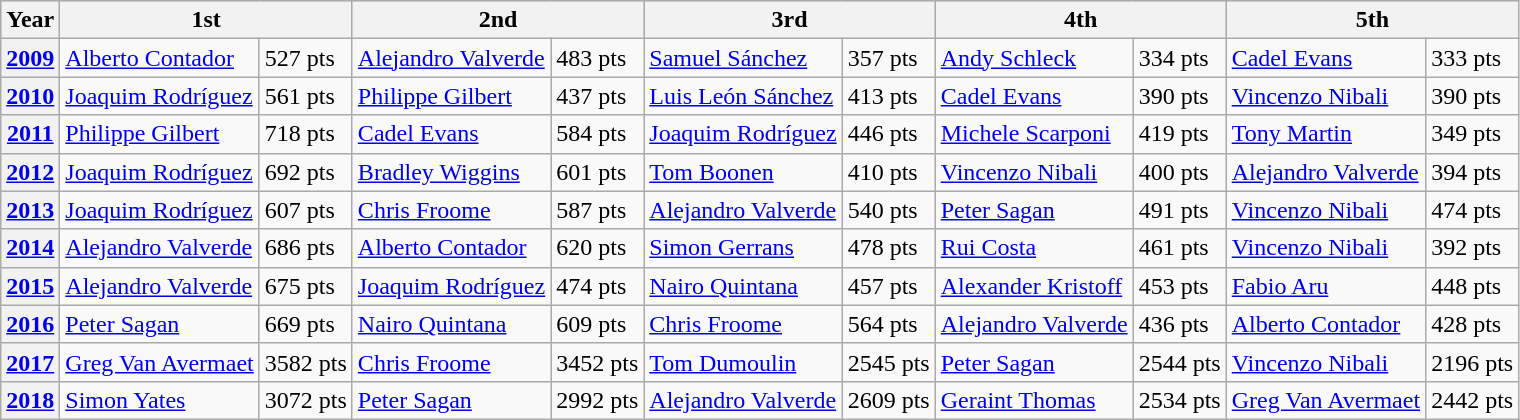<table class="wikitable">
<tr style="background:#ccf;">
<th>Year</th>
<th colspan=2>1st</th>
<th colspan=2>2nd</th>
<th colspan=2>3rd</th>
<th colspan=2>4th</th>
<th colspan=2>5th</th>
</tr>
<tr>
<th><a href='#'>2009</a></th>
<td align=left> <a href='#'>Alberto Contador</a> <br> </td>
<td>527 pts</td>
<td align=left> <a href='#'>Alejandro Valverde</a> <br> </td>
<td>483 pts</td>
<td align=left> <a href='#'>Samuel Sánchez</a> <br> </td>
<td>357 pts</td>
<td align=left> <a href='#'>Andy Schleck</a> <br> </td>
<td>334 pts</td>
<td align=left> <a href='#'>Cadel Evans</a> <br> </td>
<td>333 pts</td>
</tr>
<tr>
<th><a href='#'>2010</a></th>
<td align=left> <a href='#'>Joaquim Rodríguez</a> <br> </td>
<td>561 pts</td>
<td align=left> <a href='#'>Philippe Gilbert</a> <br> </td>
<td>437 pts</td>
<td align=left> <a href='#'>Luis León Sánchez</a> <br> </td>
<td>413 pts</td>
<td align=left> <a href='#'>Cadel Evans</a> <br> </td>
<td>390 pts</td>
<td align=left> <a href='#'>Vincenzo Nibali</a> <br> </td>
<td>390 pts</td>
</tr>
<tr>
<th><a href='#'>2011</a></th>
<td align=left> <a href='#'>Philippe Gilbert</a> <br> </td>
<td>718 pts</td>
<td align=left> <a href='#'>Cadel Evans</a> <br> </td>
<td>584 pts</td>
<td align=left> <a href='#'>Joaquim Rodríguez</a> <br> </td>
<td>446 pts</td>
<td align=left> <a href='#'>Michele Scarponi</a> <br> </td>
<td>419 pts</td>
<td align=left> <a href='#'>Tony Martin</a> <br> </td>
<td>349 pts</td>
</tr>
<tr>
<th><a href='#'>2012</a></th>
<td align=left> <a href='#'>Joaquim Rodríguez</a> <br> </td>
<td>692 pts</td>
<td align=left> <a href='#'>Bradley Wiggins</a> <br> </td>
<td>601 pts</td>
<td align=left> <a href='#'>Tom Boonen</a> <br> </td>
<td>410 pts</td>
<td align=left> <a href='#'>Vincenzo Nibali</a> <br> </td>
<td>400 pts</td>
<td align=left> <a href='#'>Alejandro Valverde</a> <br> </td>
<td>394 pts</td>
</tr>
<tr>
<th><a href='#'>2013</a></th>
<td align=left> <a href='#'>Joaquim Rodríguez</a> <br> </td>
<td>607 pts</td>
<td align=left> <a href='#'>Chris Froome</a> <br> </td>
<td>587 pts</td>
<td align=left> <a href='#'>Alejandro Valverde</a> <br> </td>
<td>540 pts</td>
<td align=left> <a href='#'>Peter Sagan</a> <br> </td>
<td>491 pts</td>
<td align=left> <a href='#'>Vincenzo Nibali</a> <br> </td>
<td>474 pts</td>
</tr>
<tr>
<th><a href='#'>2014</a></th>
<td align=left> <a href='#'>Alejandro Valverde</a> <br> </td>
<td>686 pts</td>
<td align=left> <a href='#'>Alberto Contador</a> <br> </td>
<td>620 pts</td>
<td align=left> <a href='#'>Simon Gerrans</a> <br> </td>
<td>478 pts</td>
<td align=left> <a href='#'>Rui Costa</a> <br> </td>
<td>461 pts</td>
<td align=left> <a href='#'>Vincenzo Nibali</a> <br> </td>
<td>392 pts</td>
</tr>
<tr>
<th><a href='#'>2015</a></th>
<td align=left> <a href='#'>Alejandro Valverde</a> <br> </td>
<td>675 pts</td>
<td align=left> <a href='#'>Joaquim Rodríguez</a> <br> </td>
<td>474 pts</td>
<td align=left> <a href='#'>Nairo Quintana</a> <br> </td>
<td>457 pts</td>
<td align=left> <a href='#'>Alexander Kristoff</a> <br> </td>
<td>453 pts</td>
<td align=left> <a href='#'>Fabio Aru</a> <br> </td>
<td>448 pts</td>
</tr>
<tr>
<th><a href='#'>2016</a></th>
<td align=left> <a href='#'>Peter Sagan</a> <br> </td>
<td>669 pts</td>
<td align=left> <a href='#'>Nairo Quintana</a> <br> </td>
<td>609 pts</td>
<td align=left> <a href='#'>Chris Froome</a> <br> </td>
<td>564 pts</td>
<td align=left> <a href='#'>Alejandro Valverde</a> <br> </td>
<td>436 pts</td>
<td align=left> <a href='#'>Alberto Contador</a> <br> </td>
<td>428 pts</td>
</tr>
<tr>
<th><a href='#'>2017</a></th>
<td align=left> <a href='#'>Greg Van Avermaet</a> <br> </td>
<td>3582 pts</td>
<td align=left> <a href='#'>Chris Froome</a> <br> </td>
<td>3452 pts</td>
<td align=left> <a href='#'>Tom Dumoulin</a> <br> </td>
<td>2545 pts</td>
<td align=left> <a href='#'>Peter Sagan</a> <br> </td>
<td>2544 pts</td>
<td align=left> <a href='#'>Vincenzo Nibali</a> <br> </td>
<td>2196 pts</td>
</tr>
<tr>
<th><a href='#'>2018</a></th>
<td> <a href='#'>Simon Yates</a> <br> </td>
<td>3072 pts</td>
<td> <a href='#'>Peter Sagan</a> <br> </td>
<td>2992 pts</td>
<td> <a href='#'>Alejandro Valverde</a> <br> </td>
<td>2609 pts</td>
<td> <a href='#'>Geraint Thomas</a> <br> </td>
<td>2534 pts</td>
<td> <a href='#'>Greg Van Avermaet</a> <br> </td>
<td>2442 pts</td>
</tr>
</table>
